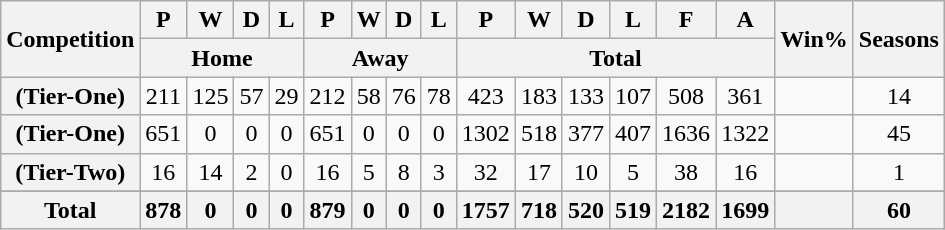<table class="wikitable plainrowheaders sortable" style="text-align:center">
<tr>
<th scope="col" rowspan="2">Competition</th>
<th scope="col">P</th>
<th scope="col">W</th>
<th scope="col">D</th>
<th scope="col">L</th>
<th scope="col">P</th>
<th scope="col">W</th>
<th scope="col">D</th>
<th scope="col">L</th>
<th scope="col">P</th>
<th scope="col">W</th>
<th scope="col">D</th>
<th scope="col">L</th>
<th scope="col">F</th>
<th scope="col">A</th>
<th scope="col" rowspan="2">Win%</th>
<th scope="col" rowspan="2">Seasons</th>
</tr>
<tr class="unsortable">
<th colspan="4">Home</th>
<th colspan="4">Away</th>
<th colspan="6">Total</th>
</tr>
<tr>
<th scope="row" align=left> (Tier-One)</th>
<td>211</td>
<td>125</td>
<td>57</td>
<td>29</td>
<td>212</td>
<td>58</td>
<td>76</td>
<td>78</td>
<td>423</td>
<td>183</td>
<td>133</td>
<td>107</td>
<td>508</td>
<td>361</td>
<td></td>
<td>14</td>
</tr>
<tr>
<th scope="row" align=left> (Tier-One)</th>
<td>651</td>
<td>0</td>
<td>0</td>
<td>0</td>
<td>651</td>
<td>0</td>
<td>0</td>
<td>0</td>
<td>1302</td>
<td>518</td>
<td>377</td>
<td>407</td>
<td>1636</td>
<td>1322</td>
<td></td>
<td>45</td>
</tr>
<tr>
<th scope="row" align=left> (Tier-Two)</th>
<td>16</td>
<td>14</td>
<td>2</td>
<td>0</td>
<td>16</td>
<td>5</td>
<td>8</td>
<td>3</td>
<td>32</td>
<td>17</td>
<td>10</td>
<td>5</td>
<td>38</td>
<td>16</td>
<td></td>
<td>1</td>
</tr>
<tr 748>
</tr>
<tr class="sortbottom">
<th>Total</th>
<th>878</th>
<th>0</th>
<th>0</th>
<th>0</th>
<th>879</th>
<th>0</th>
<th>0</th>
<th>0</th>
<th>1757</th>
<th>718</th>
<th>520</th>
<th>519</th>
<th>2182</th>
<th>1699</th>
<th></th>
<th>60</th>
</tr>
</table>
